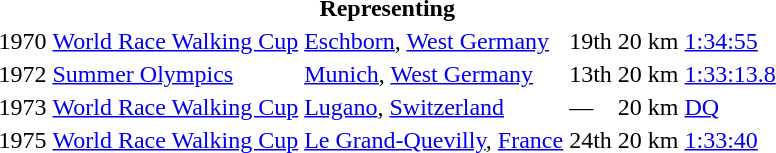<table>
<tr>
<th colspan="6">Representing </th>
</tr>
<tr>
<td>1970</td>
<td><a href='#'>World Race Walking Cup</a></td>
<td><a href='#'>Eschborn</a>, <a href='#'>West Germany</a></td>
<td>19th</td>
<td>20 km</td>
<td><a href='#'>1:34:55</a></td>
</tr>
<tr>
<td>1972</td>
<td><a href='#'>Summer Olympics</a></td>
<td><a href='#'>Munich</a>, <a href='#'>West Germany</a></td>
<td>13th</td>
<td>20 km</td>
<td><a href='#'>1:33:13.8</a></td>
</tr>
<tr>
<td>1973</td>
<td><a href='#'>World Race Walking Cup</a></td>
<td><a href='#'>Lugano</a>, <a href='#'>Switzerland</a></td>
<td>—</td>
<td>20 km</td>
<td><a href='#'>DQ</a></td>
</tr>
<tr>
<td>1975</td>
<td><a href='#'>World Race Walking Cup</a></td>
<td><a href='#'>Le Grand-Quevilly</a>, <a href='#'>France</a></td>
<td>24th</td>
<td>20 km</td>
<td><a href='#'>1:33:40</a></td>
</tr>
</table>
